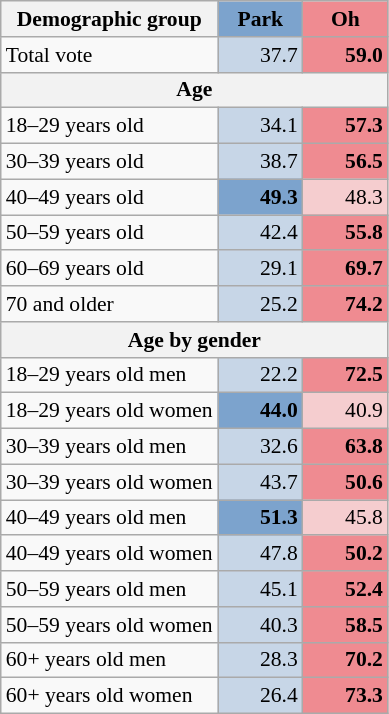<table class="wikitable sortable" style="font-size:90%;">
<tr>
<th>Demographic group</th>
<th style="background-color: rgba(0, 78, 162, 0.5); width: 50px;">Park</th>
<th style="background-color: rgba(230, 30, 43, 0.5); width: 50px;">Oh</th>
</tr>
<tr>
<td>Total vote</td>
<td style="text-align: right; background-color: rgba(0, 78, 162, 0.2);">37.7</td>
<td style="text-align: right; background-color: rgba(230, 30, 43, 0.5);"><strong>59.0</strong></td>
</tr>
<tr>
<th colspan="3">Age</th>
</tr>
<tr>
<td>18–29 years old</td>
<td style="text-align: right; background-color: rgba(0, 78, 162, 0.2);">34.1</td>
<td style="text-align: right; background-color: rgba(230, 30, 43, 0.5);"><strong>57.3</strong></td>
</tr>
<tr>
<td>30–39 years old</td>
<td style="text-align: right; background-color: rgba(0, 78, 162, 0.2);">38.7</td>
<td style="text-align: right; background-color: rgba(230, 30, 43, 0.5);"><strong>56.5</strong></td>
</tr>
<tr>
<td>40–49 years old</td>
<td style="text-align: right; background-color: rgba(0, 78, 162, 0.5);"><strong>49.3</strong></td>
<td style="text-align: right; background-color: rgba(230, 30, 43, 0.2);">48.3</td>
</tr>
<tr>
<td>50–59 years old</td>
<td style="text-align: right; background-color: rgba(0, 78, 162, 0.2);">42.4</td>
<td style="text-align: right; background-color: rgba(230, 30, 43, 0.5);"><strong>55.8</strong></td>
</tr>
<tr>
<td>60–69 years old</td>
<td style="text-align: right; background-color: rgba(0, 78, 162, 0.2);">29.1</td>
<td style="text-align: right; background-color: rgba(230, 30, 43, 0.5);"><strong>69.7</strong></td>
</tr>
<tr>
<td>70 and older</td>
<td style="text-align: right; background-color: rgba(0, 78, 162, 0.2);">25.2</td>
<td style="text-align: right; background-color: rgba(230, 30, 43, 0.5);"><strong>74.2</strong></td>
</tr>
<tr>
<th colspan="3">Age by gender</th>
</tr>
<tr>
<td>18–29 years old men</td>
<td style="text-align:right; background-color: rgba(0, 78, 162, 0.2);">22.2</td>
<td style="text-align:right; background-color: rgba(230, 30, 43, 0.5);"><strong>72.5</strong></td>
</tr>
<tr>
<td>18–29 years old women</td>
<td style="text-align: right; background-color: rgba(0, 78, 162, 0.5);"><strong>44.0</strong></td>
<td style="text-align: right; background-color: rgba(230, 30, 43, 0.2);">40.9</td>
</tr>
<tr>
<td>30–39 years old men</td>
<td style="text-align: right; background-color: rgba(0, 78, 162, 0.2);">32.6</td>
<td style="text-align: right; background-color: rgba(230, 30, 43, 0.5);"><strong>63.8</strong></td>
</tr>
<tr>
<td>30–39 years old women</td>
<td style="text-align: right; background-color: rgba(0, 78, 162, 0.2);">43.7</td>
<td style="text-align: right; background-color: rgba(230, 30, 43, 0.5);"><strong>50.6</strong></td>
</tr>
<tr>
<td>40–49 years old men</td>
<td style="text-align: right; background-color: rgba(0, 78, 162, 0.5);"><strong>51.3</strong></td>
<td style="text-align: right; background-color: rgba(230, 30, 43, 0.2);">45.8</td>
</tr>
<tr>
<td>40–49 years old women</td>
<td style="text-align: right; background-color: rgba(0, 78, 162, 0.2);">47.8</td>
<td style="text-align: right; background-color: rgba(230, 30, 43, 0.5);"><strong>50.2</strong></td>
</tr>
<tr>
<td>50–59 years old men</td>
<td style="text-align: right; background-color: rgba(0, 78, 162, 0.2);">45.1</td>
<td style="text-align: right; background-color: rgba(230, 30, 43, 0.5);"><strong>52.4</strong></td>
</tr>
<tr>
<td>50–59 years old women</td>
<td style="text-align: right; background-color: rgba(0, 78, 162, 0.2);">40.3</td>
<td style="text-align: right; background-color: rgba(230, 30, 43, 0.5);"><strong>58.5</strong></td>
</tr>
<tr>
<td>60+ years old men</td>
<td style="text-align: right; background-color: rgba(0, 78, 162, 0.2);">28.3</td>
<td style="text-align: right; background-color: rgba(230, 30, 43, 0.5);"><strong>70.2</strong></td>
</tr>
<tr>
<td>60+ years old women</td>
<td style="text-align: right; background-color: rgba(0, 78, 162, 0.2);">26.4</td>
<td style="text-align: right; background-color: rgba(230, 30, 43, 0.5);"><strong>73.3</strong></td>
</tr>
</table>
